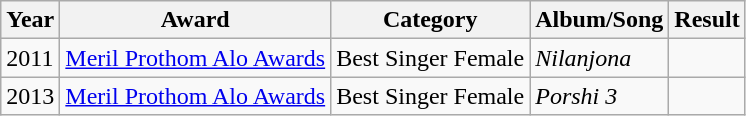<table class="wikitable sortable collapsible">
<tr>
<th style=*background:d0e5f5">Year</th>
<th style=*background:d0e5f5">Award</th>
<th style=*background:d0e5f5">Category</th>
<th style=*background:d0e5f5">Album/Song</th>
<th style=*background:d0e5f5">Result</th>
</tr>
<tr>
<td>2011</td>
<td><a href='#'>Meril Prothom Alo Awards</a></td>
<td>Best Singer Female</td>
<td><em>Nilanjona</em></td>
<td></td>
</tr>
<tr>
<td>2013</td>
<td><a href='#'>Meril Prothom Alo Awards</a></td>
<td>Best Singer Female</td>
<td><em>Porshi 3</em></td>
<td></td>
</tr>
</table>
